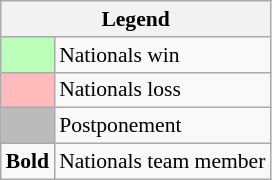<table class="wikitable" style="font-size:90%">
<tr>
<th colspan="2">Legend</th>
</tr>
<tr>
<td style="background:#bfb;"> </td>
<td>Nationals win</td>
</tr>
<tr>
<td style="background:#fbb;"> </td>
<td>Nationals loss</td>
</tr>
<tr>
<td style="background:#bbb;"> </td>
<td>Postponement</td>
</tr>
<tr>
<td><strong>Bold</strong></td>
<td>Nationals team member</td>
</tr>
</table>
